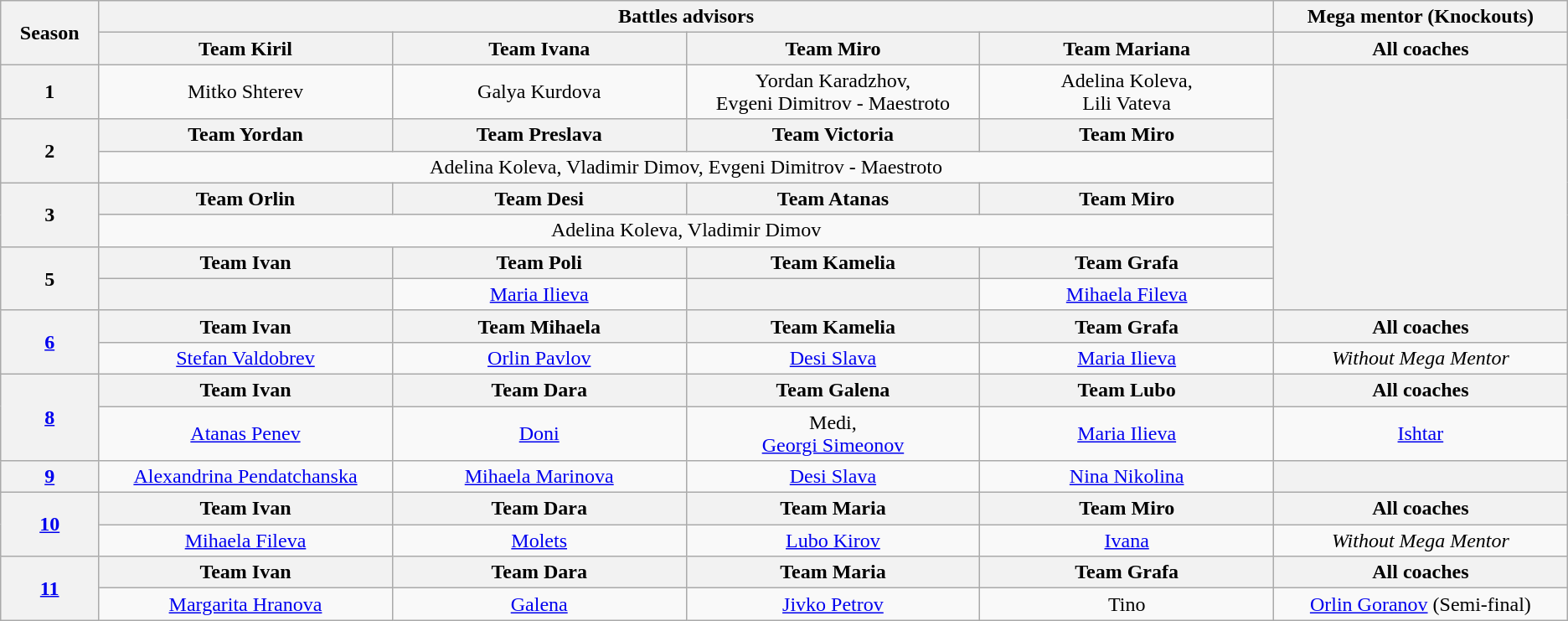<table class="wikitable" style="text-align:center">
<tr>
<th rowspan="2" scope="col" style="width:05%">Season</th>
<th colspan="4" scope="col" style="width:60%">Battles advisors</th>
<th scope="col" style="width:15%">Mega mentor (Knockouts)</th>
</tr>
<tr>
<th style="width:15%">Team Kiril</th>
<th style="width:15%">Team Ivana</th>
<th style="width:15%">Team Miro</th>
<th style="width:15%">Team Mariana</th>
<th scope="col">All coaches</th>
</tr>
<tr>
<th scope="row">1</th>
<td>Mitko Shterev</td>
<td>Galya Kurdova</td>
<td>Yordan Karadzhov,<br>Evgeni Dimitrov - Maestroto</td>
<td>Adelina Koleva,<br>Lili Vateva</td>
<th rowspan="7"></th>
</tr>
<tr>
<th rowspan="2" scope="row">2</th>
<th>Team Yordan</th>
<th>Team Preslava</th>
<th>Team Victoria</th>
<th>Team Miro</th>
</tr>
<tr>
<td colspan="4">Adelina Koleva, Vladimir Dimov, Evgeni Dimitrov - Maestroto</td>
</tr>
<tr>
<th rowspan="2" scope="row">3</th>
<th>Team Orlin</th>
<th>Team Desi</th>
<th>Team Atanas</th>
<th>Team Miro</th>
</tr>
<tr>
<td colspan="4">Adelina Koleva, Vladimir Dimov</td>
</tr>
<tr>
<th rowspan="2" scope="row">5</th>
<th>Team Ivan</th>
<th>Team Poli</th>
<th>Team Kamelia</th>
<th>Team Grafa</th>
</tr>
<tr>
<th></th>
<td><a href='#'>Maria Ilieva</a></td>
<th></th>
<td><a href='#'>Mihaela Fileva</a></td>
</tr>
<tr>
<th rowspan="2"><a href='#'>6</a></th>
<th>Team Ivan</th>
<th>Team Mihaela</th>
<th>Team Kamelia</th>
<th>Team Grafa</th>
<th scope="col">All coaches</th>
</tr>
<tr>
<td><a href='#'>Stefan Valdobrev</a></td>
<td><a href='#'>Orlin Pavlov</a></td>
<td><a href='#'>Desi Slava</a></td>
<td><a href='#'>Maria Ilieva</a></td>
<td><em>Without Mega Mentor</em></td>
</tr>
<tr>
<th rowspan="2"><a href='#'>8</a></th>
<th scope="col">Team Ivan</th>
<th scope="col">Team Dara</th>
<th scope="col">Team Galena</th>
<th scope="col">Team Lubo</th>
<th scope="col">All coaches</th>
</tr>
<tr>
<td><a href='#'>Atanas Penev</a></td>
<td><a href='#'>Doni</a></td>
<td>Medi,<br><a href='#'>Georgi Simeonov</a></td>
<td><a href='#'>Maria Ilieva</a></td>
<td><a href='#'>Ishtar</a></td>
</tr>
<tr>
<th><a href='#'>9</a></th>
<td><a href='#'>Alexandrina Pendatchanska</a></td>
<td><a href='#'>Mihaela Marinova</a></td>
<td><a href='#'>Desi Slava</a></td>
<td><a href='#'>Nina Nikolina</a></td>
<th></th>
</tr>
<tr>
<th rowspan="2"><a href='#'>10</a></th>
<th>Team Ivan</th>
<th>Team Dara</th>
<th>Team Maria</th>
<th>Team Miro</th>
<th scope="col">All coaches</th>
</tr>
<tr>
<td><a href='#'>Mihaela Fileva</a></td>
<td><a href='#'>Molets</a></td>
<td><a href='#'>Lubo Kirov</a></td>
<td><a href='#'>Ivana</a></td>
<td><em>Without Mega Mentor</em></td>
</tr>
<tr>
<th rowspan="2"><a href='#'>11</a></th>
<th>Team Ivan</th>
<th>Team Dara</th>
<th>Team Maria</th>
<th>Team Grafa</th>
<th scope="col">All coaches</th>
</tr>
<tr>
<td><a href='#'>Margarita Hranova</a></td>
<td><a href='#'>Galena</a></td>
<td><a href='#'>Jivko Petrov</a></td>
<td>Tino</td>
<td><a href='#'>Orlin Goranov</a> (Semi-final)</td>
</tr>
</table>
